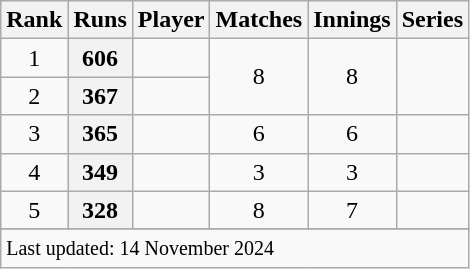<table class="wikitable plainrowheaders sortable">
<tr>
<th scope=col>Rank</th>
<th scope=col>Runs</th>
<th scope=col>Player</th>
<th scope=col>Matches</th>
<th scope=col>Innings</th>
<th scope=col>Series</th>
</tr>
<tr>
<td align=center>1</td>
<th scope=row style="text-align:center;">606</th>
<td></td>
<td align=center rowspan=2>8</td>
<td align=center rowspan=2>8</td>
<td rowspan=2></td>
</tr>
<tr>
<td align=center>2</td>
<th scope=row style=text-align:center;>367</th>
<td></td>
</tr>
<tr>
<td align=center>3</td>
<th scope=row style=text-align:center;>365</th>
<td></td>
<td align=center>6</td>
<td align=center>6</td>
<td></td>
</tr>
<tr>
<td align=center>4</td>
<th scope=row style=text-align:center;>349</th>
<td></td>
<td align=center>3</td>
<td align=center>3</td>
<td></td>
</tr>
<tr>
<td align=center>5</td>
<th scope=row style=text-align:center;>328</th>
<td></td>
<td align=center>8</td>
<td align=center>7</td>
<td></td>
</tr>
<tr>
</tr>
<tr class=sortbottom>
<td colspan=6><small>Last updated: 14 November 2024</small></td>
</tr>
</table>
